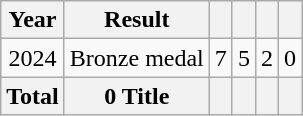<table class="wikitable" style="text-align: center;">
<tr>
<th>Year</th>
<th>Result</th>
<th></th>
<th></th>
<th></th>
<th></th>
</tr>
<tr>
<td> 2024</td>
<td> Bronze medal</td>
<td>7</td>
<td>5</td>
<td>2</td>
<td>0</td>
</tr>
<tr>
<th>Total</th>
<th>0 Title</th>
<th></th>
<th></th>
<th></th>
<th></th>
</tr>
</table>
